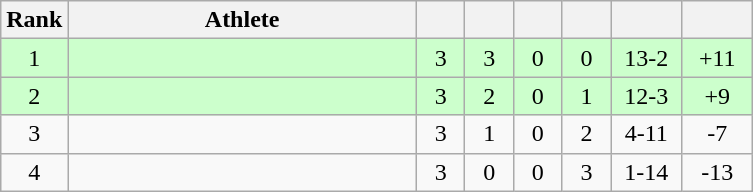<table class="wikitable" style="text-align: center;">
<tr>
<th width=25>Rank</th>
<th width=225>Athlete</th>
<th width=25></th>
<th width=25></th>
<th width=25></th>
<th width=25></th>
<th width=40></th>
<th width=40></th>
</tr>
<tr bgcolor=ccffcc>
<td>1</td>
<td align=left></td>
<td>3</td>
<td>3</td>
<td>0</td>
<td>0</td>
<td>13-2</td>
<td>+11</td>
</tr>
<tr bgcolor=ccffcc>
<td>2</td>
<td align=left></td>
<td>3</td>
<td>2</td>
<td>0</td>
<td>1</td>
<td>12-3</td>
<td>+9</td>
</tr>
<tr>
<td>3</td>
<td align=left></td>
<td>3</td>
<td>1</td>
<td>0</td>
<td>2</td>
<td>4-11</td>
<td>-7</td>
</tr>
<tr>
<td>4</td>
<td align=left></td>
<td>3</td>
<td>0</td>
<td>0</td>
<td>3</td>
<td>1-14</td>
<td>-13</td>
</tr>
</table>
